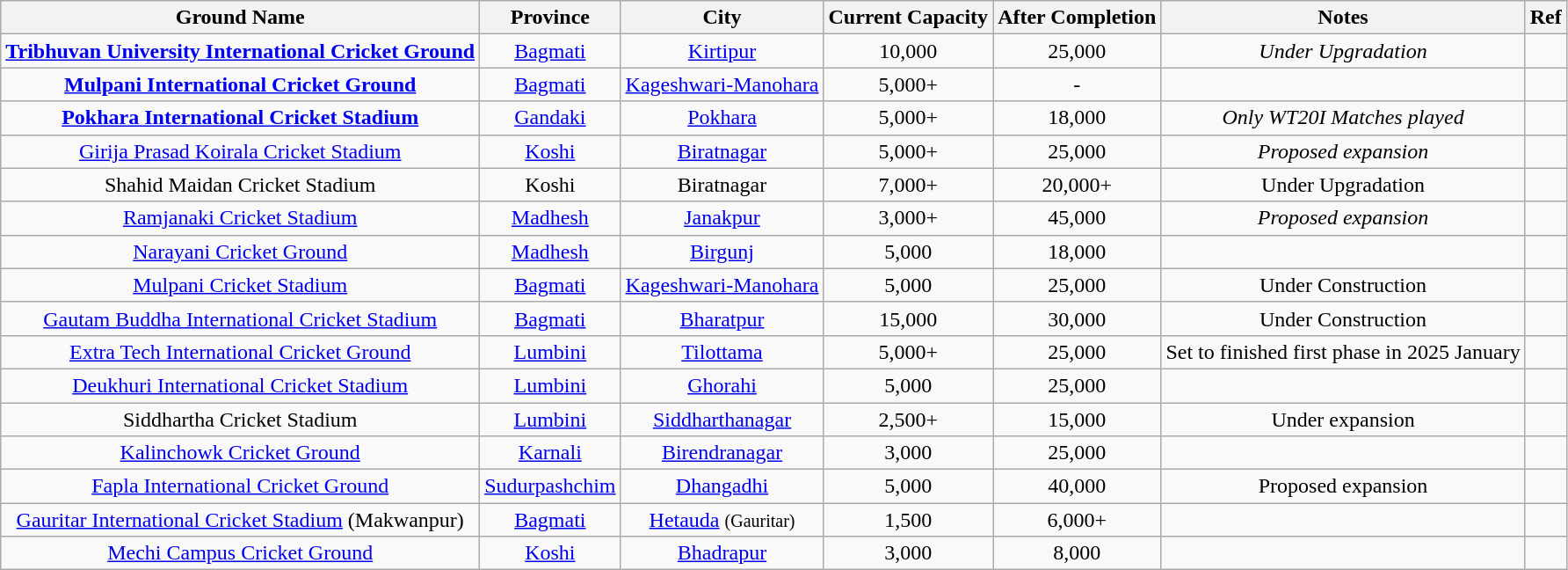<table class="wikitable sortable" style="text-align: center">
<tr>
<th>Ground Name</th>
<th>Province</th>
<th>City</th>
<th>Current Capacity</th>
<th>After Completion</th>
<th>Notes</th>
<th>Ref</th>
</tr>
<tr>
<td><strong><a href='#'>Tribhuvan University International Cricket Ground</a></strong></td>
<td><a href='#'>Bagmati</a></td>
<td><a href='#'>Kirtipur</a></td>
<td>10,000</td>
<td>25,000</td>
<td><em>Under Upgradation</em></td>
<td></td>
</tr>
<tr>
<td><strong><a href='#'>Mulpani International Cricket Ground</a></strong></td>
<td><a href='#'>Bagmati</a></td>
<td><a href='#'>Kageshwari-Manohara</a></td>
<td>5,000+</td>
<td>-</td>
<td></td>
<td></td>
</tr>
<tr>
<td><strong><a href='#'>Pokhara International Cricket Stadium</a></strong></td>
<td><a href='#'>Gandaki</a></td>
<td><a href='#'>Pokhara</a></td>
<td>5,000+</td>
<td>18,000</td>
<td><em>Only WT20I Matches played</em></td>
<td></td>
</tr>
<tr>
<td><a href='#'>Girija Prasad Koirala Cricket Stadium</a></td>
<td><a href='#'>Koshi</a></td>
<td><a href='#'>Biratnagar</a></td>
<td>5,000+</td>
<td>25,000</td>
<td><em>Proposed expansion</em></td>
<td></td>
</tr>
<tr>
<td>Shahid Maidan Cricket Stadium</td>
<td>Koshi</td>
<td>Biratnagar</td>
<td>7,000+</td>
<td>20,000+</td>
<td>Under Upgradation</td>
<td></td>
</tr>
<tr>
<td><a href='#'>Ramjanaki Cricket Stadium</a></td>
<td><a href='#'>Madhesh</a></td>
<td><a href='#'>Janakpur</a></td>
<td>3,000+</td>
<td>45,000</td>
<td><em>Proposed expansion</td>
<td></td>
</tr>
<tr>
<td><a href='#'>Narayani Cricket Ground</a></td>
<td><a href='#'>Madhesh</a></td>
<td><a href='#'>Birgunj</a></td>
<td>5,000</td>
<td>18,000</td>
<td></td>
<td></td>
</tr>
<tr>
<td><a href='#'>Mulpani Cricket Stadium</a></td>
<td><a href='#'>Bagmati</a></td>
<td><a href='#'>Kageshwari-Manohara</a></td>
<td>5,000</td>
<td>25,000</td>
<td></em>Under Construction<em></td>
<td></td>
</tr>
<tr>
<td><a href='#'>Gautam Buddha International Cricket Stadium</a></td>
<td><a href='#'>Bagmati</a></td>
<td><a href='#'>Bharatpur</a></td>
<td>15,000</td>
<td>30,000</td>
<td></em>Under Construction<em></td>
<td></td>
</tr>
<tr>
<td><a href='#'>Extra Tech International Cricket Ground</a></td>
<td><a href='#'>Lumbini</a></td>
<td><a href='#'>Tilottama</a></td>
<td>5,000+</td>
<td>25,000</td>
<td>Set to finished first phase in 2025 January</td>
<td></td>
</tr>
<tr>
<td><a href='#'>Deukhuri International Cricket Stadium</a></td>
<td><a href='#'>Lumbini</a></td>
<td><a href='#'>Ghorahi</a></td>
<td>5,000</td>
<td>25,000</td>
<td></td>
<td></td>
</tr>
<tr>
<td>Siddhartha Cricket Stadium</td>
<td><a href='#'>Lumbini</a></td>
<td><a href='#'>Siddharthanagar</a></td>
<td>2,500+</td>
<td>15,000</td>
<td></em>Under expansion<em></td>
<td></td>
</tr>
<tr>
<td><a href='#'>Kalinchowk Cricket Ground</a></td>
<td><a href='#'>Karnali</a></td>
<td><a href='#'>Birendranagar</a></td>
<td>3,000</td>
<td>25,000</td>
<td></td>
<td></td>
</tr>
<tr>
<td><a href='#'>Fapla International Cricket Ground</a></td>
<td><a href='#'>Sudurpashchim</a></td>
<td><a href='#'>Dhangadhi</a></td>
<td>5,000</td>
<td>40,000</td>
<td></em>Proposed expansion<em></td>
<td></td>
</tr>
<tr>
<td><a href='#'>Gauritar International Cricket Stadium</a> (Makwanpur)</td>
<td><a href='#'>Bagmati</a></td>
<td><a href='#'>Hetauda</a> <small>(Gauritar)</small></td>
<td>1,500</td>
<td>6,000+</td>
<td></td>
<td></td>
</tr>
<tr>
<td><a href='#'>Mechi Campus Cricket Ground</a></td>
<td><a href='#'>Koshi</a></td>
<td><a href='#'>Bhadrapur</a></td>
<td>3,000</td>
<td>8,000</td>
<td></td>
<td></td>
</tr>
</table>
